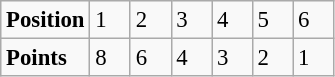<table class="wikitable" style="font-size: 95%;">
<tr>
<td><strong>Position</strong></td>
<td width=20>1</td>
<td width=20>2</td>
<td width=20>3</td>
<td width=20>4</td>
<td width=20>5</td>
<td width=20>6</td>
</tr>
<tr>
<td><strong>Points</strong></td>
<td>8</td>
<td>6</td>
<td>4</td>
<td>3</td>
<td>2</td>
<td>1</td>
</tr>
</table>
